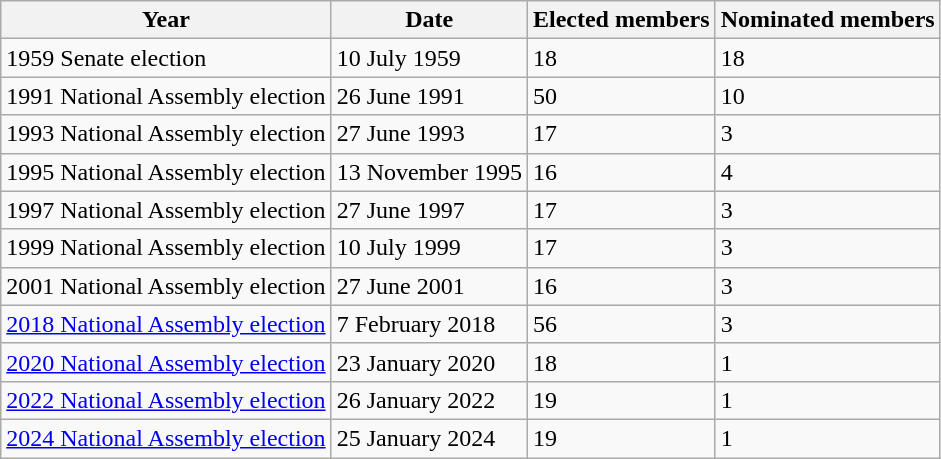<table class="wikitable">
<tr>
<th>Year</th>
<th>Date</th>
<th>Elected members</th>
<th>Nominated members</th>
</tr>
<tr>
<td>1959 Senate election</td>
<td>10 July 1959</td>
<td>18</td>
<td>18</td>
</tr>
<tr>
<td>1991 National Assembly election</td>
<td>26 June 1991</td>
<td>50</td>
<td>10</td>
</tr>
<tr>
<td>1993 National Assembly election</td>
<td>27 June 1993</td>
<td>17</td>
<td>3</td>
</tr>
<tr>
<td>1995 National Assembly election</td>
<td>13 November 1995</td>
<td>16</td>
<td>4</td>
</tr>
<tr>
<td>1997 National Assembly election</td>
<td>27 June 1997</td>
<td>17</td>
<td>3</td>
</tr>
<tr>
<td>1999 National Assembly election</td>
<td>10 July 1999</td>
<td>17</td>
<td>3</td>
</tr>
<tr>
<td>2001 National Assembly election</td>
<td>27 June 2001</td>
<td>16</td>
<td>3</td>
</tr>
<tr>
<td><a href='#'>2018 National Assembly election</a></td>
<td>7 February 2018</td>
<td>56</td>
<td>3</td>
</tr>
<tr>
<td><a href='#'>2020 National Assembly election</a></td>
<td>23 January 2020</td>
<td>18</td>
<td>1</td>
</tr>
<tr>
<td><a href='#'>2022 National Assembly election</a></td>
<td>26 January 2022</td>
<td>19</td>
<td>1</td>
</tr>
<tr>
<td><a href='#'>2024 National Assembly election</a></td>
<td>25 January 2024</td>
<td>19</td>
<td>1</td>
</tr>
</table>
